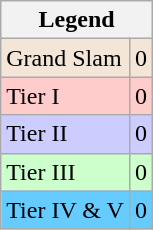<table class="wikitable sortable mw-collapsible mw-collapsed">
<tr>
<th colspan=2>Legend</th>
</tr>
<tr style="background:#f3e6d7;">
<td>Grand Slam</td>
<td align="center">0</td>
</tr>
<tr style="background:#fcc;">
<td>Tier I</td>
<td align="center">0</td>
</tr>
<tr style="background:#ccf;">
<td>Tier II</td>
<td align="center">0</td>
</tr>
<tr style="background:#cfc;">
<td>Tier III</td>
<td align="center">0</td>
</tr>
<tr style="background:#6cf;">
<td>Tier IV & V</td>
<td align="center">0</td>
</tr>
</table>
